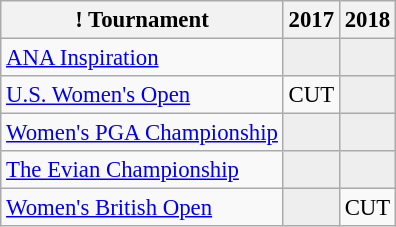<table class="wikitable" style="font-size:95%;text-align:center;">
<tr>
<th>! Tournament</th>
<th>2017</th>
<th>2018</th>
</tr>
<tr>
<td align=left><a href='#'>ANA Inspiration</a></td>
<td style="background:#eeeeee;"></td>
<td style="background:#eeeeee;"></td>
</tr>
<tr>
<td align=left><a href='#'>U.S. Women's Open</a></td>
<td>CUT</td>
<td style="background:#eeeeee;"></td>
</tr>
<tr>
<td align=left><a href='#'>Women's PGA Championship</a></td>
<td style="background:#eeeeee;"></td>
<td style="background:#eeeeee;"></td>
</tr>
<tr>
<td align=left><a href='#'>The Evian Championship</a></td>
<td style="background:#eeeeee;"></td>
<td style="background:#eeeeee;"></td>
</tr>
<tr>
<td align=left><a href='#'>Women's British Open</a></td>
<td style="background:#eeeeee;"></td>
<td>CUT</td>
</tr>
</table>
